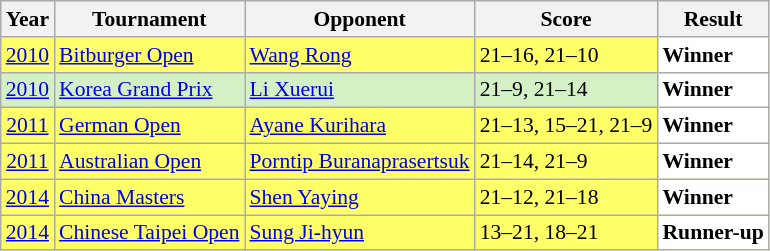<table class="sortable wikitable" style="font-size: 90%;">
<tr>
<th>Year</th>
<th>Tournament</th>
<th>Opponent</th>
<th>Score</th>
<th>Result</th>
</tr>
<tr style="background:#FFFF67">
<td align="center"><a href='#'>2010</a></td>
<td align="left"><a href='#'>Bitburger Open</a></td>
<td align="left"> <a href='#'>Wang Rong</a></td>
<td align="left">21–16, 21–10</td>
<td style="text-align:left; background:white"> <strong>Winner</strong></td>
</tr>
<tr style="background:#D4F1C5">
<td align="center"><a href='#'>2010</a></td>
<td align="left"><a href='#'>Korea Grand Prix</a></td>
<td align="left"> <a href='#'>Li Xuerui</a></td>
<td align="left">21–9, 21–14</td>
<td style="text-align:left; background:white"> <strong>Winner</strong></td>
</tr>
<tr style="background:#FFFF67">
<td align="center"><a href='#'>2011</a></td>
<td align="left"><a href='#'>German Open</a></td>
<td align="left"> <a href='#'>Ayane Kurihara</a></td>
<td align="left">21–13, 15–21, 21–9</td>
<td style="text-align:left; background:white"> <strong>Winner</strong></td>
</tr>
<tr style="background:#FFFF67">
<td align="center"><a href='#'>2011</a></td>
<td align="left"><a href='#'>Australian Open</a></td>
<td align="left"> <a href='#'>Porntip Buranaprasertsuk</a></td>
<td align="left">21–14, 21–9</td>
<td style="text-align:left; background:white"> <strong>Winner</strong></td>
</tr>
<tr style="background:#FFFF67">
<td align="center"><a href='#'>2014</a></td>
<td align="left"><a href='#'>China Masters</a></td>
<td align="left"> <a href='#'>Shen Yaying</a></td>
<td align="left">21–12, 21–18</td>
<td style="text-align:left; background:white"> <strong>Winner</strong></td>
</tr>
<tr style="background:#FFFF67">
<td align="center"><a href='#'>2014</a></td>
<td align="left"><a href='#'>Chinese Taipei Open</a></td>
<td align="left"> <a href='#'>Sung Ji-hyun</a></td>
<td align="left">13–21, 18–21</td>
<td style="text-align:left; background:white"> <strong>Runner-up</strong></td>
</tr>
</table>
